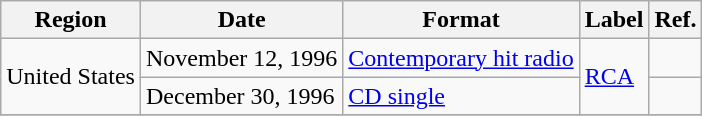<table class="wikitable">
<tr>
<th>Region</th>
<th>Date</th>
<th>Format</th>
<th>Label</th>
<th>Ref.</th>
</tr>
<tr>
<td rowspan="2">United States</td>
<td>November 12, 1996</td>
<td><a href='#'>Contemporary hit radio</a></td>
<td rowspan="2"><a href='#'>RCA</a></td>
<td></td>
</tr>
<tr>
<td rowspan="1">December 30, 1996</td>
<td><a href='#'>CD single</a></td>
<td></td>
</tr>
<tr>
</tr>
</table>
